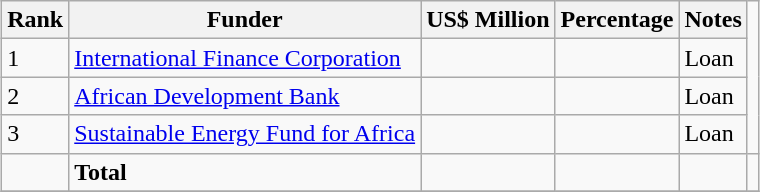<table class="wikitable sortable" style="margin: 0.5em auto">
<tr>
<th>Rank</th>
<th>Funder</th>
<th>US$ Million</th>
<th>Percentage</th>
<th>Notes</th>
</tr>
<tr>
<td>1</td>
<td><a href='#'>International Finance Corporation</a></td>
<td></td>
<td></td>
<td>Loan</td>
</tr>
<tr>
<td>2</td>
<td><a href='#'>African Development Bank</a></td>
<td></td>
<td></td>
<td>Loan</td>
</tr>
<tr>
<td>3</td>
<td><a href='#'>Sustainable Energy Fund for Africa</a></td>
<td></td>
<td></td>
<td>Loan</td>
</tr>
<tr>
<td></td>
<td><strong>Total</strong></td>
<td><strong></strong></td>
<td></td>
<td></td>
<td></td>
</tr>
<tr>
</tr>
</table>
